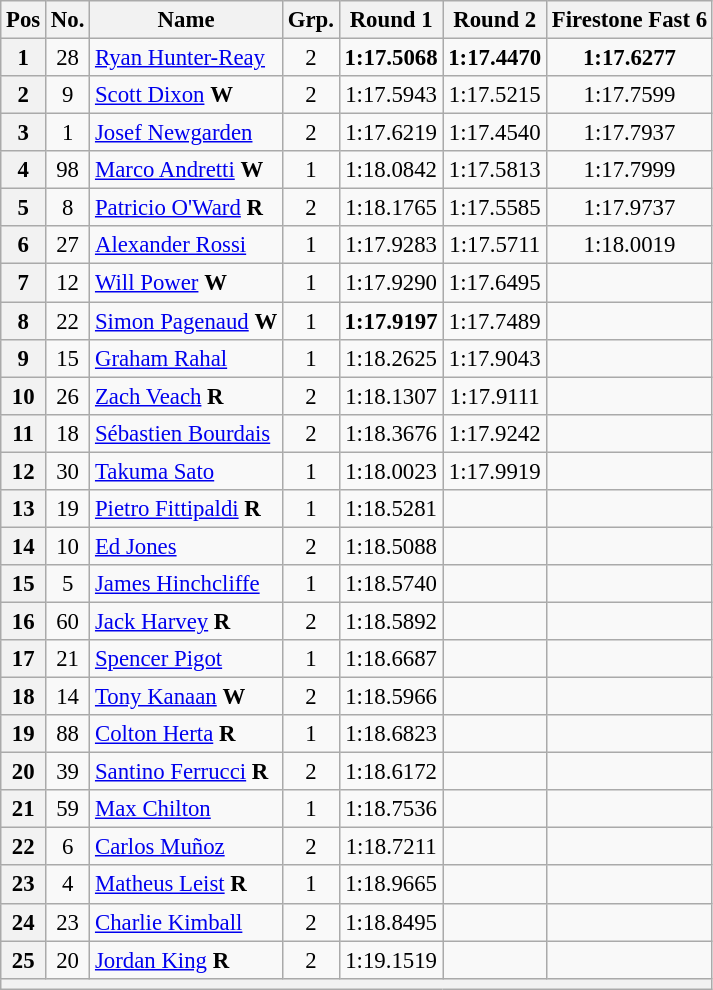<table class="wikitable sortable" style="text-align:center; font-size: 95%;">
<tr>
<th>Pos</th>
<th>No.</th>
<th>Name</th>
<th>Grp.</th>
<th>Round 1</th>
<th>Round 2</th>
<th>Firestone Fast 6</th>
</tr>
<tr>
<th scope="row">1</th>
<td>28</td>
<td align="left"> <a href='#'>Ryan Hunter-Reay</a></td>
<td>2</td>
<td><strong>1:17.5068</strong></td>
<td><strong>1:17.4470</strong></td>
<td><strong>1:17.6277</strong></td>
</tr>
<tr>
<th scope="row">2</th>
<td>9</td>
<td align="left"> <a href='#'>Scott Dixon</a> <strong><span>W</span></strong></td>
<td>2</td>
<td>1:17.5943</td>
<td>1:17.5215</td>
<td>1:17.7599</td>
</tr>
<tr>
<th scope="row">3</th>
<td>1</td>
<td align="left"> <a href='#'>Josef Newgarden</a></td>
<td>2</td>
<td>1:17.6219</td>
<td>1:17.4540</td>
<td>1:17.7937</td>
</tr>
<tr>
<th scope="row">4</th>
<td>98</td>
<td align="left"> <a href='#'>Marco Andretti</a> <strong><span>W</span></strong></td>
<td>1</td>
<td>1:18.0842</td>
<td>1:17.5813</td>
<td>1:17.7999</td>
</tr>
<tr>
<th>5</th>
<td>8</td>
<td align="left"> <a href='#'>Patricio O'Ward</a> <strong><span>R</span></strong></td>
<td>2</td>
<td>1:18.1765</td>
<td>1:17.5585</td>
<td>1:17.9737</td>
</tr>
<tr>
<th scope="row">6</th>
<td>27</td>
<td align="left"> <a href='#'>Alexander Rossi</a></td>
<td>1</td>
<td>1:17.9283</td>
<td>1:17.5711</td>
<td>1:18.0019</td>
</tr>
<tr>
<th scope="row">7</th>
<td>12</td>
<td align="left"> <a href='#'>Will Power</a> <strong><span>W</span></strong></td>
<td>1</td>
<td>1:17.9290</td>
<td>1:17.6495</td>
<td></td>
</tr>
<tr>
<th scope="row">8</th>
<td>22</td>
<td align="left"> <a href='#'>Simon Pagenaud</a> <strong><span>W</span></strong></td>
<td>1</td>
<td><strong>1:17.9197</strong></td>
<td>1:17.7489</td>
<td></td>
</tr>
<tr>
<th>9</th>
<td>15</td>
<td align="left"> <a href='#'>Graham Rahal</a></td>
<td>1</td>
<td>1:18.2625</td>
<td>1:17.9043</td>
<td></td>
</tr>
<tr>
<th scope="row">10</th>
<td>26</td>
<td align="left"> <a href='#'>Zach Veach</a> <strong><span>R</span></strong></td>
<td>2</td>
<td>1:18.1307</td>
<td>1:17.9111</td>
<td></td>
</tr>
<tr>
<th scope="row">11</th>
<td>18</td>
<td align="left"> <a href='#'>Sébastien Bourdais</a></td>
<td>2</td>
<td>1:18.3676</td>
<td>1:17.9242</td>
<td></td>
</tr>
<tr>
<th scope="row">12</th>
<td>30</td>
<td align="left"> <a href='#'>Takuma Sato</a></td>
<td>1</td>
<td>1:18.0023</td>
<td>1:17.9919</td>
<td></td>
</tr>
<tr>
<th>13</th>
<td>19</td>
<td align="left"> <a href='#'>Pietro Fittipaldi</a> <strong><span>R</span></strong></td>
<td>1</td>
<td>1:18.5281</td>
<td></td>
<td></td>
</tr>
<tr>
<th scope="row">14</th>
<td>10</td>
<td align="left"> <a href='#'>Ed Jones</a></td>
<td>2</td>
<td>1:18.5088</td>
<td></td>
<td></td>
</tr>
<tr>
<th scope="row">15</th>
<td>5</td>
<td align="left"> <a href='#'>James Hinchcliffe</a></td>
<td>1</td>
<td>1:18.5740</td>
<td></td>
<td></td>
</tr>
<tr>
<th scope="row">16</th>
<td>60</td>
<td align="left"> <a href='#'>Jack Harvey</a> <strong><span>R</span></strong></td>
<td>2</td>
<td>1:18.5892</td>
<td></td>
<td></td>
</tr>
<tr>
<th scope="row">17</th>
<td>21</td>
<td align="left"> <a href='#'>Spencer Pigot</a></td>
<td>1</td>
<td>1:18.6687</td>
<td></td>
<td></td>
</tr>
<tr>
<th scope="row">18</th>
<td>14</td>
<td align="left"> <a href='#'>Tony Kanaan</a> <strong><span>W</span></strong></td>
<td>2</td>
<td>1:18.5966</td>
<td></td>
<td></td>
</tr>
<tr>
<th scope="row">19</th>
<td>88</td>
<td align="left"> <a href='#'>Colton Herta</a> <strong><span>R</span></strong></td>
<td>1</td>
<td>1:18.6823</td>
<td></td>
<td></td>
</tr>
<tr>
<th>20</th>
<td>39</td>
<td align="left"> <a href='#'>Santino Ferrucci</a> <strong><span>R</span></strong></td>
<td>2</td>
<td>1:18.6172</td>
<td></td>
<td></td>
</tr>
<tr>
<th scope="row">21</th>
<td>59</td>
<td align="left"> <a href='#'>Max Chilton</a></td>
<td>1</td>
<td>1:18.7536</td>
<td></td>
<td></td>
</tr>
<tr>
<th scope="row">22</th>
<td>6</td>
<td align="left"> <a href='#'>Carlos Muñoz</a></td>
<td>2</td>
<td>1:18.7211</td>
<td></td>
<td></td>
</tr>
<tr>
<th scope="row">23</th>
<td>4</td>
<td align="left"> <a href='#'>Matheus Leist</a> <strong><span>R</span></strong></td>
<td>1</td>
<td>1:18.9665</td>
<td></td>
<td></td>
</tr>
<tr>
<th scope="row">24</th>
<td>23</td>
<td align="left"> <a href='#'>Charlie Kimball</a></td>
<td>2</td>
<td>1:18.8495</td>
<td></td>
<td></td>
</tr>
<tr>
<th scope="row">25</th>
<td>20</td>
<td align="left"> <a href='#'>Jordan King</a> <strong><span>R</span></strong></td>
<td>2</td>
<td>1:19.1519</td>
<td></td>
<td></td>
</tr>
<tr>
<th colspan="11"></th>
</tr>
</table>
